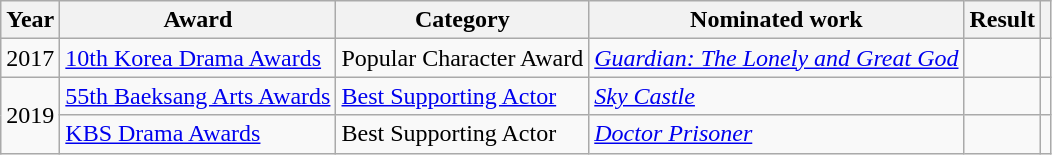<table class="wikitable">
<tr>
<th scope="col">Year</th>
<th>Award</th>
<th scope="col">Category</th>
<th>Nominated work</th>
<th scope="col">Result</th>
<th scope="col" class="unsortable"></th>
</tr>
<tr>
<td>2017</td>
<td><a href='#'>10th Korea Drama Awards</a></td>
<td>Popular Character Award</td>
<td><em><a href='#'>Guardian: The Lonely and Great God</a></em></td>
<td></td>
<td></td>
</tr>
<tr>
<td rowspan="2">2019</td>
<td><a href='#'>55th Baeksang Arts Awards</a></td>
<td><a href='#'>Best Supporting Actor</a></td>
<td><em><a href='#'>Sky Castle</a></em></td>
<td></td>
<td></td>
</tr>
<tr>
<td><a href='#'>KBS Drama Awards</a></td>
<td>Best Supporting Actor</td>
<td><em><a href='#'>Doctor Prisoner</a></em></td>
<td></td>
<td></td>
</tr>
</table>
